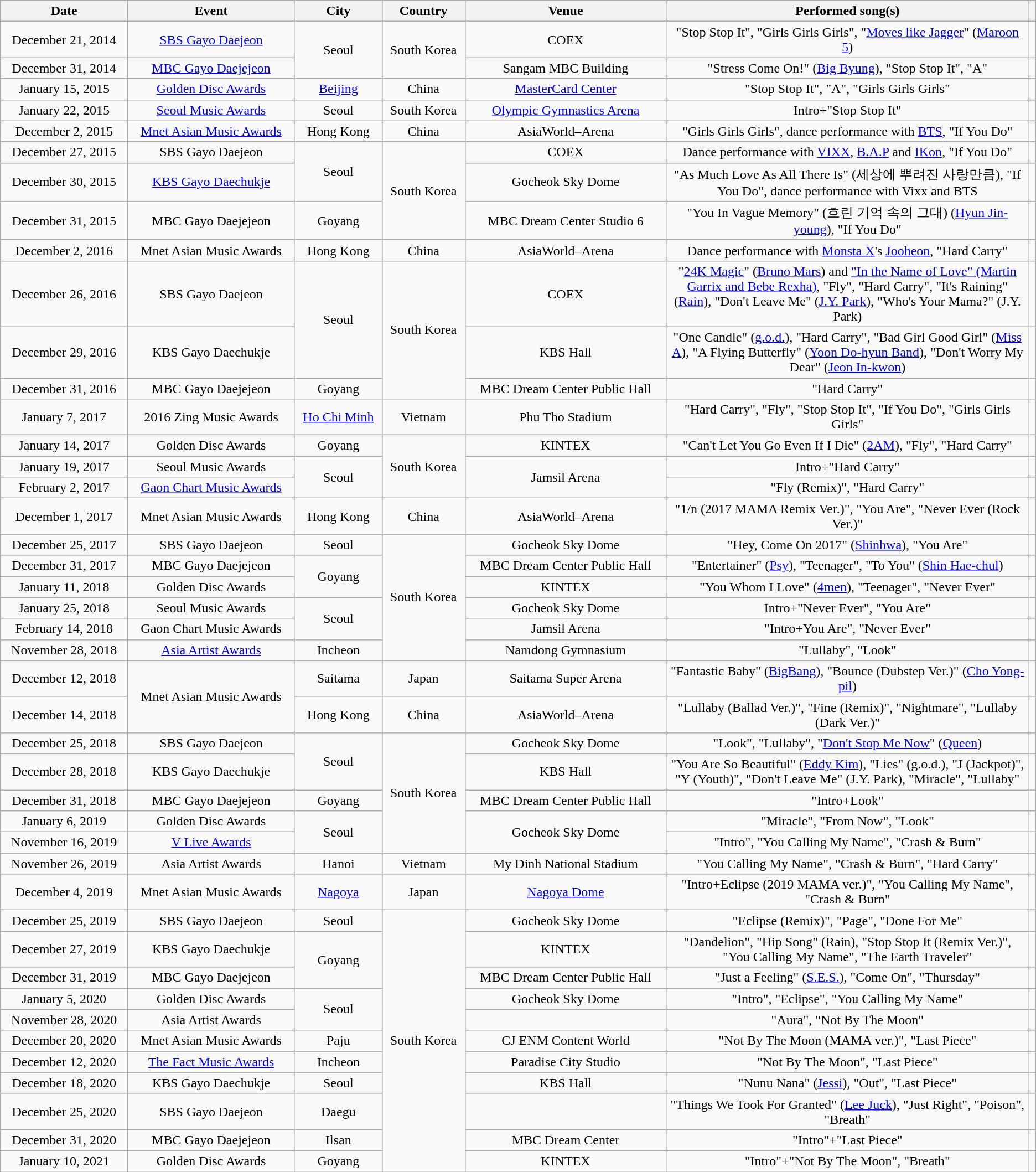<table class="wikitable sortable plainrowheaders" style="text-align:center;">
<tr>
<th>Date</th>
<th>Event</th>
<th class="unsortable">City</th>
<th>Country</th>
<th class="unsortable">Venue</th>
<th width="35%" class="unsortable">Performed song(s)</th>
<th class="unsortable"></th>
</tr>
<tr>
<td scope="row">December 21, 2014</td>
<td><a href='#'>SBS Gayo Daejeon</a></td>
<td rowspan="2">Seoul</td>
<td rowspan="2">South Korea</td>
<td>COEX</td>
<td>"Stop Stop It", "Girls Girls Girls", "<a href='#'>Moves like Jagger</a>" (<a href='#'>Maroon 5</a>)</td>
<td></td>
</tr>
<tr>
<td scope="row">December 31, 2014</td>
<td><a href='#'>MBC Gayo Daejejeon</a></td>
<td>Sangam MBC Building</td>
<td>"Stress Come On!" (<a href='#'>Big Byung</a>), "Stop Stop It", "A"</td>
<td></td>
</tr>
<tr>
<td>January 15, 2015</td>
<td><a href='#'>Golden Disc Awards</a></td>
<td><a href='#'>Beijing</a></td>
<td>China</td>
<td><a href='#'>MasterCard Center</a></td>
<td>"Stop Stop It", "A", "Girls Girls Girls"</td>
<td></td>
</tr>
<tr>
<td>January 22, 2015</td>
<td><a href='#'>Seoul Music Awards</a></td>
<td>Seoul</td>
<td>South Korea</td>
<td><a href='#'>Olympic Gymnastics Arena</a></td>
<td>Intro+"Stop Stop It"</td>
<td></td>
</tr>
<tr>
<td>December 2, 2015</td>
<td><a href='#'>Mnet Asian Music Awards</a></td>
<td>Hong Kong</td>
<td>China</td>
<td>AsiaWorld–Arena</td>
<td>"Girls Girls Girls", dance performance with <a href='#'>BTS</a>, "If You Do"</td>
<td></td>
</tr>
<tr>
<td>December 27, 2015</td>
<td>SBS Gayo Daejeon</td>
<td rowspan="2">Seoul</td>
<td rowspan="3">South Korea</td>
<td>COEX</td>
<td>Dance performance with <a href='#'>VIXX</a>, <a href='#'>B.A.P</a> and <a href='#'>IKon</a>, "If You Do"</td>
<td></td>
</tr>
<tr>
<td>December 30, 2015</td>
<td><a href='#'>KBS Gayo Daechukje</a></td>
<td>Gocheok Sky Dome</td>
<td>"As Much Love As All There Is" (세상에 뿌려진 사랑만큼), "If You Do", dance performance with Vixx and BTS</td>
<td></td>
</tr>
<tr>
<td>December 31, 2015</td>
<td>MBC Gayo Daejejeon</td>
<td>Goyang</td>
<td>MBC Dream Center Studio 6</td>
<td>"You In Vague Memory" (흐린 기억 속의 그대) (<a href='#'>Hyun Jin-young</a>), "If You Do"</td>
<td></td>
</tr>
<tr>
<td>December 2, 2016</td>
<td>Mnet Asian Music Awards</td>
<td>Hong Kong</td>
<td>China</td>
<td>AsiaWorld–Arena</td>
<td>Dance performance with <a href='#'>Monsta X</a>'s <a href='#'>Jooheon</a>, "Hard Carry"</td>
<td></td>
</tr>
<tr>
<td>December 26, 2016</td>
<td>SBS Gayo Daejeon</td>
<td rowspan="2">Seoul</td>
<td rowspan="3">South Korea</td>
<td>COEX</td>
<td>"<a href='#'>24K Magic</a>" (<a href='#'>Bruno Mars</a>) and <a href='#'>"In the Name of Love" (Martin Garrix and Bebe Rexha)</a>, "Fly", "Hard Carry", "It's Raining" (<a href='#'>Rain</a>), "Don't Leave Me" (<a href='#'>J.Y. Park</a>), "Who's Your Mama?" (J.Y. Park)</td>
<td></td>
</tr>
<tr>
<td>December 29, 2016</td>
<td>KBS Gayo Daechukje</td>
<td>KBS Hall</td>
<td>"One Candle" (<a href='#'>g.o.d.</a>), "Hard Carry", "Bad Girl Good Girl" (<a href='#'>Miss A</a>), "A Flying Butterfly" (<a href='#'>Yoon Do-hyun Band</a>), "Don't Worry My Dear" (<a href='#'>Jeon In-kwon</a>)</td>
<td></td>
</tr>
<tr>
<td>December 31, 2016</td>
<td>MBC Gayo Daejejeon</td>
<td>Goyang</td>
<td>MBC Dream Center Public Hall</td>
<td>"Hard Carry"</td>
<td></td>
</tr>
<tr>
<td>January 7, 2017</td>
<td>2016 Zing Music Awards</td>
<td><a href='#'>Ho Chi Minh</a></td>
<td>Vietnam</td>
<td>Phu Tho Stadium</td>
<td>"Hard Carry", "Fly", "Stop Stop It", "If You Do", "Girls Girls Girls"</td>
<td></td>
</tr>
<tr>
<td>January 14, 2017</td>
<td>Golden Disc Awards</td>
<td>Goyang</td>
<td rowspan="3">South Korea</td>
<td>KINTEX</td>
<td>"Can't Let You Go Even If I Die" (<a href='#'>2AM</a>), "Fly", "Hard Carry"</td>
<td></td>
</tr>
<tr>
<td>January 19, 2017</td>
<td>Seoul Music Awards</td>
<td rowspan="2">Seoul</td>
<td rowspan="2">Jamsil Arena</td>
<td>Intro+"Hard Carry"</td>
<td></td>
</tr>
<tr>
<td>February 2, 2017</td>
<td><a href='#'>Gaon Chart Music Awards</a></td>
<td>"Fly (Remix)", "Hard Carry"</td>
<td></td>
</tr>
<tr>
<td>December 1, 2017</td>
<td>Mnet Asian Music Awards</td>
<td>Hong Kong</td>
<td>China</td>
<td>AsiaWorld–Arena</td>
<td>"1/n (2017 MAMA Remix Ver.)", "You Are", "Never Ever (Rock Ver.)"</td>
<td></td>
</tr>
<tr>
<td>December 25, 2017</td>
<td>SBS Gayo Daejeon</td>
<td>Seoul</td>
<td rowspan="6">South Korea</td>
<td>Gocheok Sky Dome</td>
<td>"Hey, Come On 2017" (<a href='#'>Shinhwa</a>), "You Are"</td>
<td></td>
</tr>
<tr>
<td>December 31, 2017</td>
<td>MBC Gayo Daejejeon</td>
<td rowspan="2">Goyang</td>
<td>MBC Dream Center Public Hall</td>
<td>"Entertainer" (<a href='#'>Psy</a>), "Teenager", "To You" (<a href='#'>Shin Hae-chul</a>)</td>
<td></td>
</tr>
<tr>
<td>January 11, 2018</td>
<td>Golden Disc Awards</td>
<td>KINTEX</td>
<td>"You Whom I Love" (<a href='#'>4men</a>), "Teenager", "Never Ever"</td>
<td></td>
</tr>
<tr>
<td>January 25, 2018</td>
<td>Seoul Music Awards</td>
<td rowspan="2">Seoul</td>
<td>Gocheok Sky Dome</td>
<td>Intro+"Never Ever", "You Are"</td>
<td></td>
</tr>
<tr>
<td>February 14, 2018</td>
<td>Gaon Chart Music Awards</td>
<td>Jamsil Arena</td>
<td>"Intro+You Are", "Never Ever"</td>
<td></td>
</tr>
<tr>
<td>November 28, 2018</td>
<td><a href='#'>Asia Artist Awards</a></td>
<td>Incheon</td>
<td>Namdong Gymnasium</td>
<td>"Lullaby", "Look"</td>
<td></td>
</tr>
<tr>
<td>December 12, 2018</td>
<td rowspan="2">Mnet Asian Music Awards</td>
<td>Saitama</td>
<td>Japan</td>
<td>Saitama Super Arena</td>
<td>"Fantastic Baby" (<a href='#'>BigBang</a>), "Bounce (Dubstep Ver.)" (<a href='#'>Cho Yong-pil</a>)</td>
<td></td>
</tr>
<tr>
<td>December 14, 2018</td>
<td>Hong Kong</td>
<td>China</td>
<td>AsiaWorld–Arena</td>
<td>"Lullaby (Ballad Ver.)", "Fine (Remix)", "Nightmare", "Lullaby (Dark Ver.)"</td>
<td></td>
</tr>
<tr>
<td>December 25, 2018</td>
<td>SBS Gayo Daejeon</td>
<td rowspan="2">Seoul</td>
<td rowspan="5">South Korea</td>
<td>Gocheok Sky Dome</td>
<td>"Look", "Lullaby", "<a href='#'>Don't Stop Me Now</a>" (<a href='#'>Queen</a>)</td>
<td></td>
</tr>
<tr>
<td>December 28, 2018</td>
<td>KBS Gayo Daechukje</td>
<td>KBS Hall</td>
<td>"You Are So Beautiful" (<a href='#'>Eddy Kim</a>), "Lies" (g.o.d.), "J (Jackpot)", "Y (Youth)", "Don't Leave Me" (J.Y. Park), "Miracle", "Lullaby"</td>
<td></td>
</tr>
<tr>
<td>December 31, 2018</td>
<td>MBC Gayo Daejejeon</td>
<td>Goyang</td>
<td>MBC Dream Center Public Hall</td>
<td>"Intro+Look"</td>
<td></td>
</tr>
<tr>
<td>January 6, 2019</td>
<td>Golden Disc Awards</td>
<td rowspan="2">Seoul</td>
<td rowspan="2">Gocheok Sky Dome</td>
<td>"Miracle", "From Now", "Look"</td>
<td></td>
</tr>
<tr>
<td>November 16, 2019</td>
<td><a href='#'>V Live Awards</a></td>
<td>"Intro", "You Calling My Name", "Crash & Burn"</td>
<td></td>
</tr>
<tr>
<td>November 26, 2019</td>
<td>Asia Artist Awards</td>
<td>Hanoi</td>
<td>Vietnam</td>
<td>My Dinh National Stadium</td>
<td>"You Calling My Name", "Crash & Burn", "Hard Carry"</td>
<td></td>
</tr>
<tr>
<td>December 4, 2019</td>
<td>Mnet Asian Music Awards</td>
<td><a href='#'>Nagoya</a></td>
<td>Japan</td>
<td><a href='#'>Nagoya Dome</a></td>
<td>"Intro+Eclipse (2019 MAMA ver.)", "You Calling My Name", "Crash & Burn"</td>
<td></td>
</tr>
<tr>
<td>December 25, 2019</td>
<td>SBS Gayo Daejeon</td>
<td>Seoul</td>
<td rowspan="11">South Korea</td>
<td>Gocheok Sky Dome</td>
<td>"Eclipse (Remix)", "Page", "Done For Me"</td>
<td></td>
</tr>
<tr>
<td>December 27, 2019</td>
<td>KBS Gayo Daechukje</td>
<td rowspan="2">Goyang</td>
<td>KINTEX</td>
<td>"Dandelion", "Hip Song" (Rain), "Stop Stop It (Remix Ver.)", "You Calling My Name", "The Earth Traveler"</td>
<td></td>
</tr>
<tr>
<td>December 31, 2019</td>
<td>MBC Gayo Daejejeon</td>
<td>MBC Dream Center Public Hall</td>
<td>"Just a Feeling" (<a href='#'>S.E.S.</a>), "Come On", "Thursday"</td>
<td></td>
</tr>
<tr>
<td>January 5, 2020</td>
<td>Golden Disc Awards</td>
<td rowspan="2">Seoul</td>
<td>Gocheok Sky Dome</td>
<td>"Intro", "Eclipse", "You Calling My Name"</td>
<td></td>
</tr>
<tr>
<td>November 28, 2020</td>
<td>Asia Artist Awards</td>
<td></td>
<td>"Aura", "Not By The Moon"</td>
<td></td>
</tr>
<tr>
<td>December 20, 2020</td>
<td>Mnet Asian Music Awards</td>
<td>Paju</td>
<td>CJ ENM Content World</td>
<td>"Not By The Moon (MAMA ver.)", "Last Piece"</td>
<td></td>
</tr>
<tr>
<td>December 12, 2020</td>
<td><a href='#'>The Fact Music Awards</a></td>
<td>Incheon</td>
<td>Paradise City Studio</td>
<td>"Not By The Moon", "Last Piece"</td>
<td></td>
</tr>
<tr>
<td>December 18, 2020</td>
<td>KBS Gayo Daechukje</td>
<td>Seoul</td>
<td>KBS Hall</td>
<td>"Nunu Nana" (<a href='#'>Jessi</a>), "Out", "Last Piece"</td>
<td></td>
</tr>
<tr>
<td>December 25, 2020</td>
<td>SBS Gayo Daejeon</td>
<td>Daegu</td>
<td></td>
<td>"Things We Took For Granted" (<a href='#'>Lee Juck</a>), "Just Right", "Poison", "Breath"</td>
<td></td>
</tr>
<tr>
<td>December 31, 2020</td>
<td>MBC Gayo Daejejeon</td>
<td>Ilsan</td>
<td>MBC Dream Center</td>
<td>"Intro"+"Last Piece"</td>
<td></td>
</tr>
<tr>
<td>January 10, 2021</td>
<td>Golden Disc Awards</td>
<td>Goyang</td>
<td>KINTEX</td>
<td>"Intro"+"Not By The Moon", "Breath"</td>
<td></td>
</tr>
</table>
